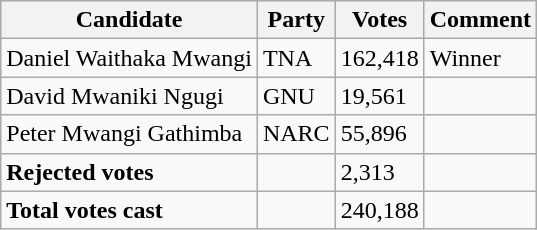<table class="wikitable sortable">
<tr>
<th>Candidate</th>
<th>Party</th>
<th>Votes</th>
<th>Comment</th>
</tr>
<tr>
<td>Daniel Waithaka Mwangi</td>
<td>TNA</td>
<td>162,418</td>
<td>Winner</td>
</tr>
<tr>
<td>David Mwaniki Ngugi</td>
<td>GNU</td>
<td>19,561</td>
<td></td>
</tr>
<tr>
<td>Peter Mwangi Gathimba</td>
<td>NARC</td>
<td>55,896</td>
<td></td>
</tr>
<tr>
<td><strong>Rejected votes</strong></td>
<td></td>
<td>2,313</td>
<td></td>
</tr>
<tr>
<td><strong>Total votes cast</strong></td>
<td></td>
<td>240,188</td>
<td></td>
</tr>
</table>
